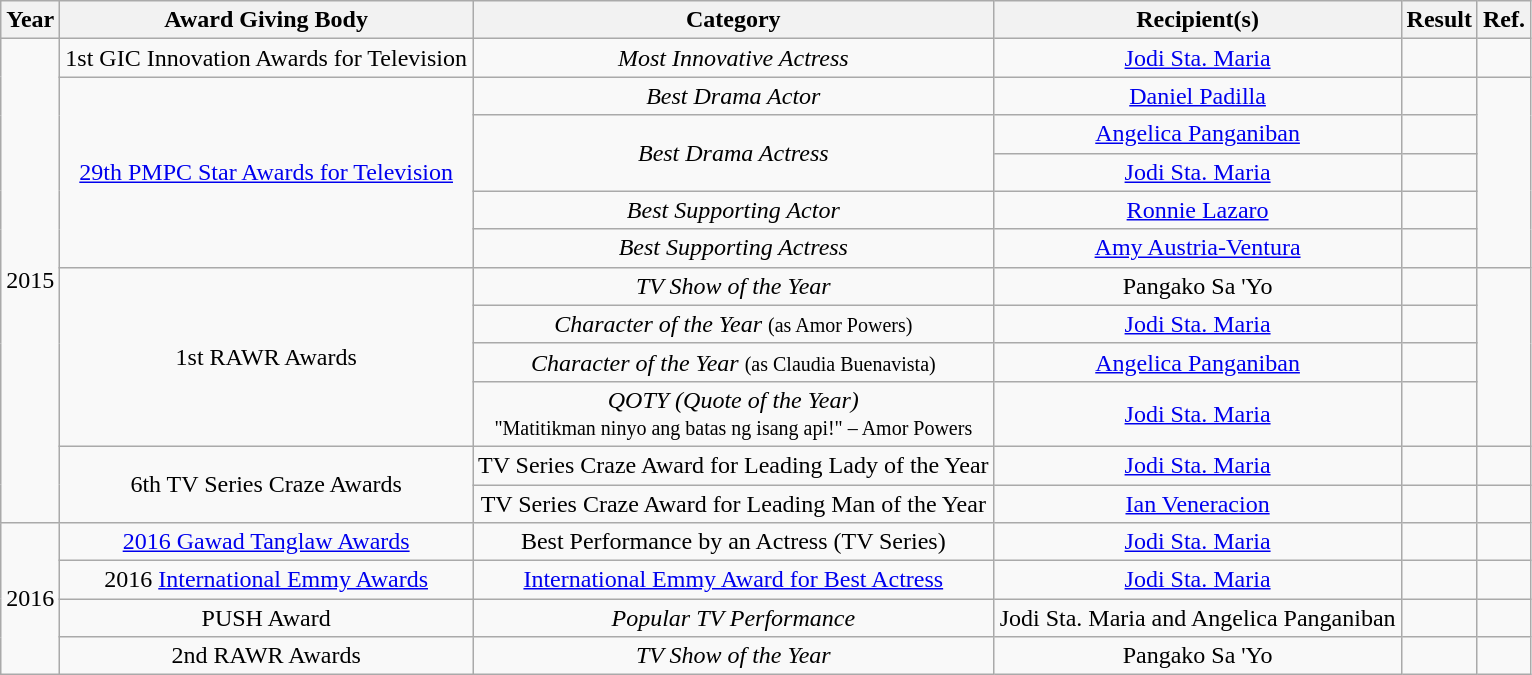<table class="wikitable" style="text-align:center">
<tr>
<th>Year</th>
<th>Award Giving Body</th>
<th>Category</th>
<th>Recipient(s)</th>
<th>Result</th>
<th>Ref.</th>
</tr>
<tr>
<td rowspan="12">2015</td>
<td>1st GIC Innovation Awards for Television</td>
<td><em>Most Innovative Actress</em></td>
<td><a href='#'>Jodi Sta. Maria</a></td>
<td></td>
<td></td>
</tr>
<tr>
<td rowspan="5"><a href='#'>29th PMPC Star Awards for Television</a></td>
<td><em>Best Drama Actor</em></td>
<td><a href='#'>Daniel Padilla</a></td>
<td></td>
<td rowspan="5"></td>
</tr>
<tr>
<td rowspan="2"><em>Best Drama Actress</em></td>
<td><a href='#'>Angelica Panganiban</a></td>
<td></td>
</tr>
<tr>
<td><a href='#'>Jodi Sta. Maria</a></td>
<td></td>
</tr>
<tr>
<td><em>Best Supporting Actor</em></td>
<td><a href='#'>Ronnie Lazaro</a></td>
<td></td>
</tr>
<tr>
<td><em>Best Supporting Actress</em></td>
<td><a href='#'>Amy Austria-Ventura</a></td>
<td></td>
</tr>
<tr>
<td rowspan="4">1st RAWR Awards</td>
<td><em>TV Show of the Year</em></td>
<td>Pangako Sa 'Yo</td>
<td></td>
<td rowspan="4"></td>
</tr>
<tr>
<td><em>Character of the Year</em> <small>(as Amor Powers)</small></td>
<td><a href='#'>Jodi Sta. Maria</a></td>
<td></td>
</tr>
<tr>
<td><em>Character of the Year</em> <small>(as Claudia Buenavista)</small></td>
<td><a href='#'>Angelica Panganiban</a></td>
<td></td>
</tr>
<tr>
<td><em>QOTY (Quote of the Year)</em><br><small>"Matitikman ninyo ang batas ng isang api!" – Amor Powers</small></td>
<td><a href='#'>Jodi Sta. Maria</a></td>
<td></td>
</tr>
<tr>
<td rowspan="2">6th TV Series Craze Awards</td>
<td>TV Series Craze Award for Leading Lady of the Year</td>
<td><a href='#'>Jodi Sta. Maria</a></td>
<td></td>
<td></td>
</tr>
<tr>
<td>TV Series Craze Award for Leading Man of the Year</td>
<td><a href='#'>Ian Veneracion</a></td>
<td></td>
<td></td>
</tr>
<tr>
<td rowspan="4">2016</td>
<td><a href='#'>2016 Gawad Tanglaw Awards</a></td>
<td>Best Performance by an Actress (TV Series)</td>
<td><a href='#'>Jodi Sta. Maria</a></td>
<td></td>
<td></td>
</tr>
<tr>
<td>2016 <a href='#'>International Emmy Awards</a></td>
<td><a href='#'>International Emmy Award for Best Actress</a></td>
<td><a href='#'>Jodi Sta. Maria</a></td>
<td></td>
<td></td>
</tr>
<tr>
<td>PUSH Award</td>
<td><em>Popular TV Performance</em></td>
<td>Jodi Sta. Maria and Angelica Panganiban</td>
<td></td>
<td></td>
</tr>
<tr>
<td>2nd RAWR Awards</td>
<td><em>TV Show of the Year</em></td>
<td>Pangako Sa 'Yo</td>
<td></td>
<td></td>
</tr>
</table>
